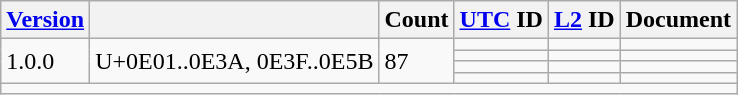<table class="wikitable sticky-header">
<tr>
<th><a href='#'>Version</a></th>
<th></th>
<th>Count</th>
<th><a href='#'>UTC</a> ID</th>
<th><a href='#'>L2</a> ID</th>
<th>Document</th>
</tr>
<tr>
<td rowspan="4">1.0.0</td>
<td rowspan="4">U+0E01..0E3A, 0E3F..0E5B</td>
<td rowspan="4">87</td>
<td></td>
<td></td>
<td></td>
</tr>
<tr>
<td></td>
<td></td>
<td></td>
</tr>
<tr>
<td></td>
<td></td>
<td></td>
</tr>
<tr>
<td></td>
<td></td>
<td></td>
</tr>
<tr class="sortbottom">
<td colspan="6"></td>
</tr>
</table>
